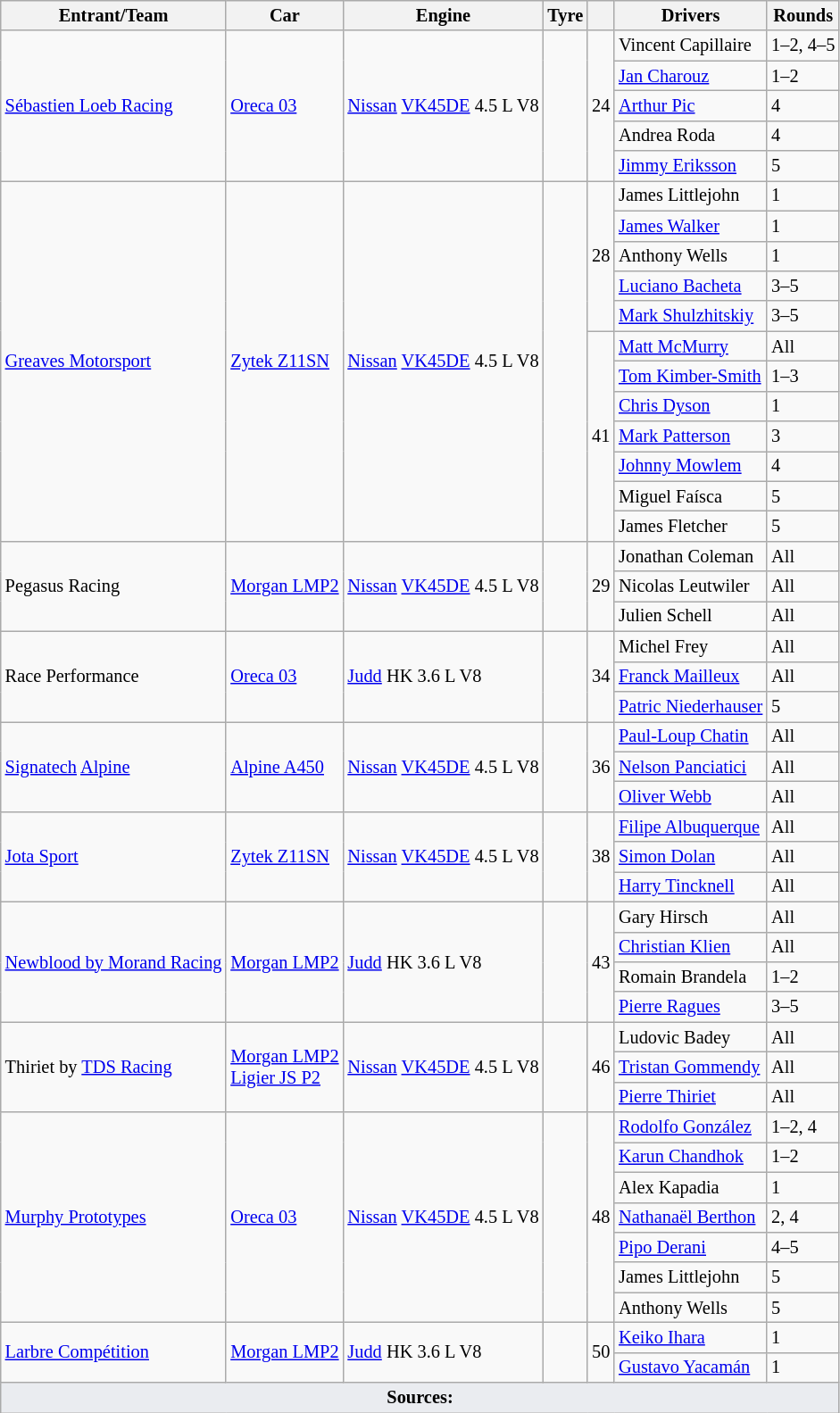<table class="wikitable" style="font-size: 85%">
<tr>
<th>Entrant/Team</th>
<th>Car</th>
<th>Engine</th>
<th>Tyre</th>
<th></th>
<th>Drivers</th>
<th>Rounds</th>
</tr>
<tr>
<td rowspan=5> <a href='#'>Sébastien Loeb Racing</a></td>
<td rowspan=5><a href='#'>Oreca 03</a></td>
<td rowspan=5><a href='#'>Nissan</a> <a href='#'>VK45DE</a> 4.5 L V8</td>
<td rowspan=5></td>
<td rowspan=5>24</td>
<td> Vincent Capillaire</td>
<td>1–2, 4–5</td>
</tr>
<tr>
<td> <a href='#'>Jan Charouz</a></td>
<td>1–2</td>
</tr>
<tr>
<td> <a href='#'>Arthur Pic</a></td>
<td>4</td>
</tr>
<tr>
<td> Andrea Roda</td>
<td>4</td>
</tr>
<tr>
<td> <a href='#'>Jimmy Eriksson</a></td>
<td>5</td>
</tr>
<tr>
<td rowspan=12> <a href='#'>Greaves Motorsport</a></td>
<td rowspan=12><a href='#'>Zytek Z11SN</a></td>
<td rowspan=12><a href='#'>Nissan</a> <a href='#'>VK45DE</a> 4.5 L V8</td>
<td rowspan=12></td>
<td rowspan=5>28</td>
<td> James Littlejohn</td>
<td>1</td>
</tr>
<tr>
<td> <a href='#'>James Walker</a></td>
<td>1</td>
</tr>
<tr>
<td> Anthony Wells</td>
<td>1</td>
</tr>
<tr>
<td> <a href='#'>Luciano Bacheta</a></td>
<td>3–5</td>
</tr>
<tr>
<td> <a href='#'>Mark Shulzhitskiy</a></td>
<td>3–5</td>
</tr>
<tr>
<td rowspan=7>41</td>
<td> <a href='#'>Matt McMurry</a></td>
<td>All</td>
</tr>
<tr>
<td> <a href='#'>Tom Kimber-Smith</a></td>
<td>1–3</td>
</tr>
<tr>
<td> <a href='#'>Chris Dyson</a></td>
<td>1</td>
</tr>
<tr>
<td> <a href='#'>Mark Patterson</a></td>
<td>3</td>
</tr>
<tr>
<td> <a href='#'>Johnny Mowlem</a></td>
<td>4</td>
</tr>
<tr>
<td> Miguel Faísca</td>
<td>5</td>
</tr>
<tr>
<td> James Fletcher</td>
<td>5</td>
</tr>
<tr>
<td rowspan=3> Pegasus Racing</td>
<td rowspan=3><a href='#'>Morgan LMP2</a></td>
<td rowspan=3><a href='#'>Nissan</a> <a href='#'>VK45DE</a> 4.5 L V8</td>
<td rowspan=3></td>
<td rowspan=3>29</td>
<td> Jonathan Coleman</td>
<td>All</td>
</tr>
<tr>
<td> Nicolas Leutwiler</td>
<td>All</td>
</tr>
<tr>
<td> Julien Schell</td>
<td>All</td>
</tr>
<tr>
<td rowspan=3> Race Performance</td>
<td rowspan=3><a href='#'>Oreca 03</a></td>
<td rowspan=3><a href='#'>Judd</a> HK 3.6 L V8</td>
<td rowspan=3></td>
<td rowspan=3>34</td>
<td> Michel Frey</td>
<td>All</td>
</tr>
<tr>
<td> <a href='#'>Franck Mailleux</a></td>
<td>All</td>
</tr>
<tr>
<td> <a href='#'>Patric Niederhauser</a></td>
<td>5</td>
</tr>
<tr>
<td rowspan=3> <a href='#'>Signatech</a> <a href='#'>Alpine</a></td>
<td rowspan=3><a href='#'>Alpine A450</a></td>
<td rowspan=3><a href='#'>Nissan</a> <a href='#'>VK45DE</a> 4.5 L V8</td>
<td rowspan=3><br></td>
<td rowspan=3>36</td>
<td> <a href='#'>Paul-Loup Chatin</a></td>
<td>All</td>
</tr>
<tr>
<td> <a href='#'>Nelson Panciatici</a></td>
<td>All</td>
</tr>
<tr>
<td> <a href='#'>Oliver Webb</a></td>
<td>All</td>
</tr>
<tr>
<td rowspan=3> <a href='#'>Jota Sport</a></td>
<td rowspan=3><a href='#'>Zytek Z11SN</a></td>
<td rowspan=3><a href='#'>Nissan</a> <a href='#'>VK45DE</a> 4.5 L V8</td>
<td rowspan=3></td>
<td rowspan=3>38</td>
<td> <a href='#'>Filipe Albuquerque</a></td>
<td>All</td>
</tr>
<tr>
<td> <a href='#'>Simon Dolan</a></td>
<td>All</td>
</tr>
<tr>
<td> <a href='#'>Harry Tincknell</a></td>
<td>All</td>
</tr>
<tr>
<td rowspan=4> <a href='#'>Newblood by Morand Racing</a></td>
<td rowspan=4><a href='#'>Morgan LMP2</a></td>
<td rowspan=4><a href='#'>Judd</a> HK 3.6 L V8</td>
<td rowspan=4></td>
<td rowspan=4>43</td>
<td> Gary Hirsch</td>
<td>All</td>
</tr>
<tr>
<td> <a href='#'>Christian Klien</a></td>
<td>All</td>
</tr>
<tr>
<td> Romain Brandela</td>
<td>1–2</td>
</tr>
<tr>
<td> <a href='#'>Pierre Ragues</a></td>
<td>3–5</td>
</tr>
<tr>
<td rowspan=3> Thiriet by <a href='#'>TDS Racing</a></td>
<td rowspan=3><a href='#'>Morgan LMP2</a><br><a href='#'>Ligier JS P2</a></td>
<td rowspan=3><a href='#'>Nissan</a> <a href='#'>VK45DE</a> 4.5 L V8</td>
<td rowspan=3></td>
<td rowspan=3>46</td>
<td> Ludovic Badey</td>
<td>All</td>
</tr>
<tr>
<td> <a href='#'>Tristan Gommendy</a></td>
<td>All</td>
</tr>
<tr>
<td> <a href='#'>Pierre Thiriet</a></td>
<td>All</td>
</tr>
<tr>
<td rowspan=7> <a href='#'>Murphy Prototypes</a></td>
<td rowspan=7><a href='#'>Oreca 03</a></td>
<td rowspan=7><a href='#'>Nissan</a> <a href='#'>VK45DE</a> 4.5 L V8</td>
<td rowspan=7></td>
<td rowspan=7>48</td>
<td> <a href='#'>Rodolfo González</a></td>
<td>1–2, 4</td>
</tr>
<tr>
<td> <a href='#'>Karun Chandhok</a></td>
<td>1–2</td>
</tr>
<tr>
<td> Alex Kapadia</td>
<td>1</td>
</tr>
<tr>
<td> <a href='#'>Nathanaël Berthon</a></td>
<td>2, 4</td>
</tr>
<tr>
<td> <a href='#'>Pipo Derani</a></td>
<td>4–5</td>
</tr>
<tr>
<td> James Littlejohn</td>
<td>5</td>
</tr>
<tr>
<td> Anthony Wells</td>
<td>5</td>
</tr>
<tr>
<td rowspan=2> <a href='#'>Larbre Compétition</a></td>
<td rowspan=2><a href='#'>Morgan LMP2</a></td>
<td rowspan=2><a href='#'>Judd</a> HK 3.6 L V8</td>
<td rowspan=2></td>
<td rowspan=2>50</td>
<td> <a href='#'>Keiko Ihara</a></td>
<td>1</td>
</tr>
<tr>
<td> <a href='#'>Gustavo Yacamán</a></td>
<td>1</td>
</tr>
<tr class="sortbottom">
<td colspan="7" style="background-color:#EAECF0;text-align:center"><strong>Sources:</strong></td>
</tr>
</table>
